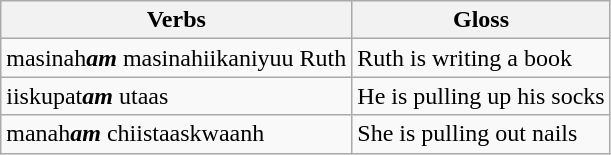<table class="wikitable">
<tr>
<th>Verbs</th>
<th>Gloss</th>
</tr>
<tr>
<td>masinah<strong><em>am</em></strong> masinahiikaniyuu Ruth</td>
<td>Ruth is writing a book</td>
</tr>
<tr>
<td>iiskupat<strong><em>am</em></strong> utaas</td>
<td>He is pulling up his socks</td>
</tr>
<tr>
<td>manah<strong><em>am</em></strong> chiistaaskwaanh</td>
<td>She is pulling out nails</td>
</tr>
</table>
